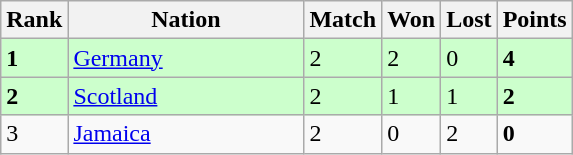<table class="wikitable">
<tr>
<th width=20>Rank</th>
<th width=150>Nation</th>
<th width=20>Match</th>
<th width=20>Won</th>
<th width=20>Lost</th>
<th width=20>Points</th>
</tr>
<tr bgcolor=ccffcc>
<td><strong>1</strong></td>
<td> <a href='#'>Germany</a></td>
<td>2</td>
<td>2</td>
<td>0</td>
<td><strong>4</strong></td>
</tr>
<tr bgcolor=ccffcc>
<td><strong>2</strong></td>
<td> <a href='#'>Scotland</a></td>
<td>2</td>
<td>1</td>
<td>1</td>
<td><strong>2</strong></td>
</tr>
<tr>
<td>3</td>
<td> <a href='#'>Jamaica</a></td>
<td>2</td>
<td>0</td>
<td>2</td>
<td><strong>0</strong></td>
</tr>
</table>
